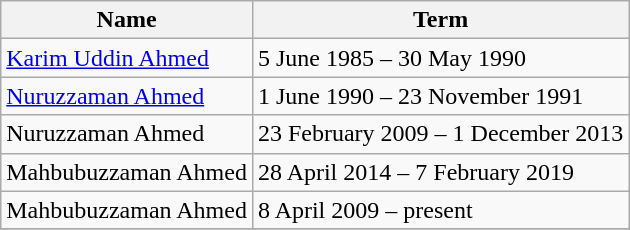<table class="wikitable">
<tr>
<th>Name</th>
<th>Term</th>
</tr>
<tr>
<td><a href='#'>Karim Uddin Ahmed</a></td>
<td>5 June 1985 – 30 May 1990</td>
</tr>
<tr>
<td><a href='#'>Nuruzzaman Ahmed</a></td>
<td>1 June 1990 – 23 November 1991</td>
</tr>
<tr>
<td>Nuruzzaman Ahmed</td>
<td>23 February 2009 – 1 December 2013</td>
</tr>
<tr>
<td>Mahbubuzzaman Ahmed</td>
<td>28 April 2014 – 7 February 2019</td>
</tr>
<tr>
<td>Mahbubuzzaman Ahmed</td>
<td>8 April 2009 – present</td>
</tr>
<tr>
</tr>
</table>
